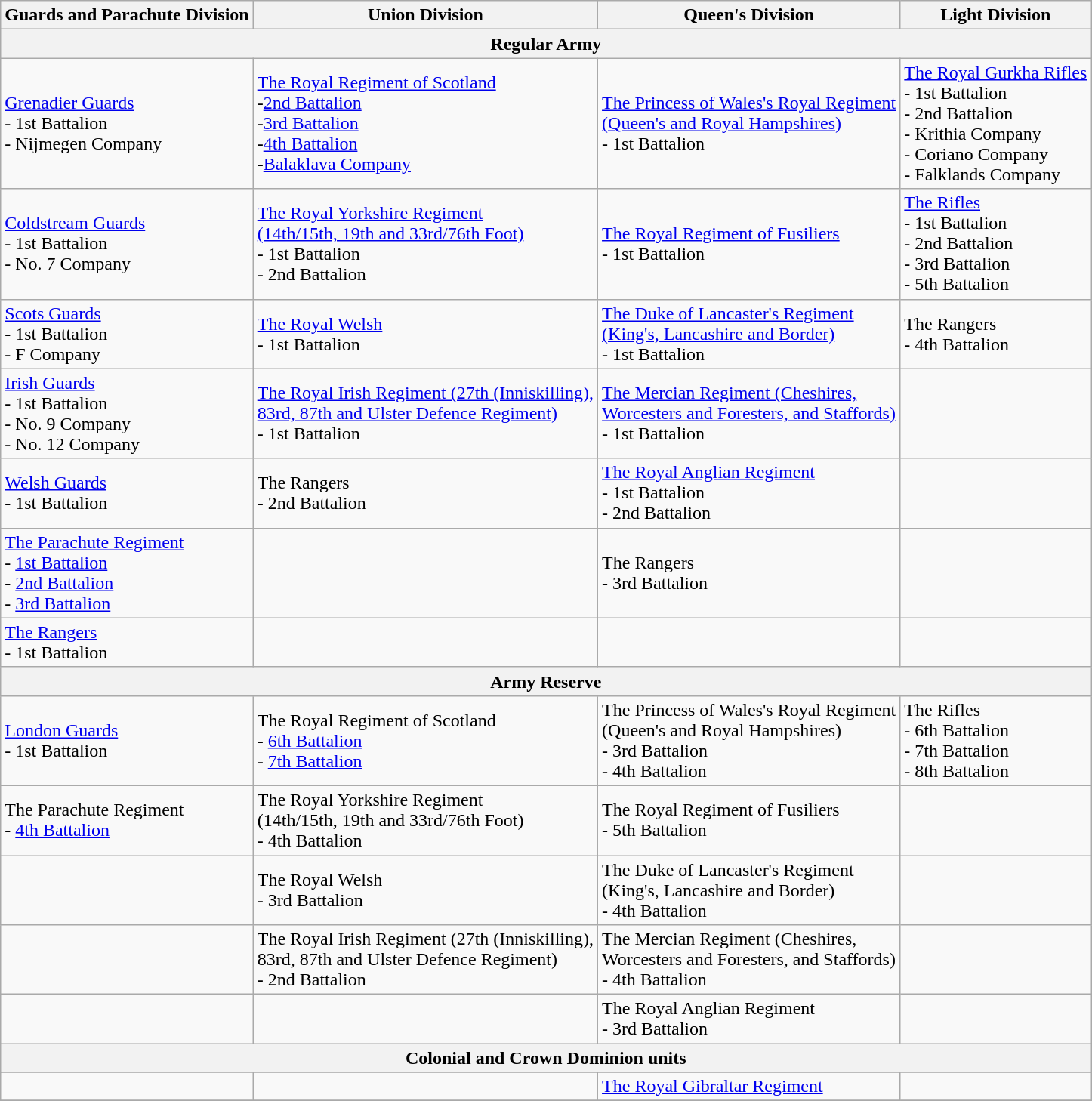<table class="wikitable">
<tr>
<th>Guards and Parachute Division</th>
<th>Union Division</th>
<th>Queen's Division</th>
<th>Light Division</th>
</tr>
<tr>
<th colspan=4>Regular Army</th>
</tr>
<tr>
<td><a href='#'>Grenadier Guards</a><br>- 1st Battalion<br>- Nijmegen Company</td>
<td><a href='#'>The Royal Regiment of Scotland</a><br>-<a href='#'>2nd Battalion</a><br>-<a href='#'>3rd Battalion</a><br>-<a href='#'>4th Battalion</a><br>-<a href='#'>Balaklava Company</a></td>
<td><a href='#'>The Princess of Wales's Royal Regiment<br>(Queen's and Royal Hampshires)</a><br>- 1st Battalion</td>
<td><a href='#'>The Royal Gurkha Rifles</a><br>- 1st Battalion<br>- 2nd Battalion<br>- Krithia Company<br>- Coriano Company<br>- Falklands Company</td>
</tr>
<tr>
<td><a href='#'>Coldstream Guards</a><br>- 1st Battalion<br>- No. 7 Company</td>
<td><a href='#'>The Royal Yorkshire Regiment<br>(14th/15th, 19th and 33rd/76th Foot)</a><br>- 1st Battalion<br>- 2nd Battalion</td>
<td><a href='#'>The Royal Regiment of Fusiliers</a><br>- 1st Battalion</td>
<td><a href='#'>The Rifles</a><br>- 1st Battalion<br>- 2nd Battalion<br>- 3rd Battalion<br>- 5th Battalion</td>
</tr>
<tr>
<td><a href='#'>Scots Guards</a><br>- 1st Battalion<br>- F Company</td>
<td><a href='#'>The Royal Welsh</a><br>- 1st Battalion</td>
<td><a href='#'>The Duke of Lancaster's Regiment<br>(King's, Lancashire and Border)</a><br>- 1st Battalion</td>
<td>The Rangers<br>- 4th Battalion</td>
</tr>
<tr>
<td><a href='#'>Irish Guards</a><br>- 1st Battalion<br>- No. 9 Company<br>- No. 12 Company</td>
<td><a href='#'>The Royal Irish Regiment (27th (Inniskilling),<br> 83rd, 87th and Ulster Defence Regiment)</a><br>- 1st Battalion</td>
<td><a href='#'>The Mercian Regiment (Cheshires,<br>Worcesters and Foresters, and Staffords)</a><br>- 1st Battalion</td>
<td></td>
</tr>
<tr>
<td><a href='#'>Welsh Guards</a><br>- 1st Battalion</td>
<td>The Rangers<br>- 2nd Battalion</td>
<td><a href='#'>The Royal Anglian Regiment</a><br>- 1st Battalion<br>- 2nd Battalion</td>
<td></td>
</tr>
<tr>
<td><a href='#'>The Parachute Regiment</a><br>- <a href='#'>1st Battalion</a><br>- <a href='#'>2nd Battalion</a><br>- <a href='#'>3rd Battalion</a></td>
<td></td>
<td>The Rangers<br>- 3rd Battalion</td>
<td></td>
</tr>
<tr>
<td><a href='#'>The Rangers</a><br>- 1st Battalion</td>
<td></td>
<td></td>
<td></td>
</tr>
<tr>
<th colspan=4>Army Reserve</th>
</tr>
<tr>
<td><a href='#'>London Guards</a><br>- 1st Battalion</td>
<td>The Royal Regiment of Scotland<br>- <a href='#'>6th Battalion</a><br>- <a href='#'>7th Battalion</a></td>
<td>The Princess of Wales's Royal Regiment<br>(Queen's and Royal Hampshires)<br>- 3rd Battalion<br>- 4th Battalion</td>
<td>The Rifles<br>- 6th Battalion<br>- 7th Battalion<br>- 8th Battalion</td>
</tr>
<tr>
<td>The Parachute Regiment<br>- <a href='#'>4th Battalion</a></td>
<td>The Royal Yorkshire Regiment<br> (14th/15th, 19th and 33rd/76th Foot)<br>- 4th Battalion</td>
<td>The Royal Regiment of Fusiliers<br>- 5th Battalion</td>
<td></td>
</tr>
<tr>
<td></td>
<td>The Royal Welsh<br>- 3rd Battalion</td>
<td>The Duke of Lancaster's Regiment<br> (King's, Lancashire and Border)<br>- 4th Battalion</td>
<td></td>
</tr>
<tr>
<td></td>
<td>The Royal Irish Regiment (27th (Inniskilling),<br> 83rd, 87th and Ulster Defence Regiment)<br>- 2nd Battalion</td>
<td>The Mercian Regiment (Cheshires,<br> Worcesters and Foresters, and Staffords)<br>- 4th Battalion</td>
<td></td>
</tr>
<tr>
<td></td>
<td></td>
<td>The Royal Anglian Regiment<br>- 3rd Battalion</td>
<td></td>
</tr>
<tr>
<th colspan=4>Colonial and Crown Dominion units</th>
</tr>
<tr>
</tr>
<tr>
<td></td>
<td></td>
<td><a href='#'>The Royal Gibraltar Regiment</a></td>
<td></td>
</tr>
<tr>
</tr>
</table>
